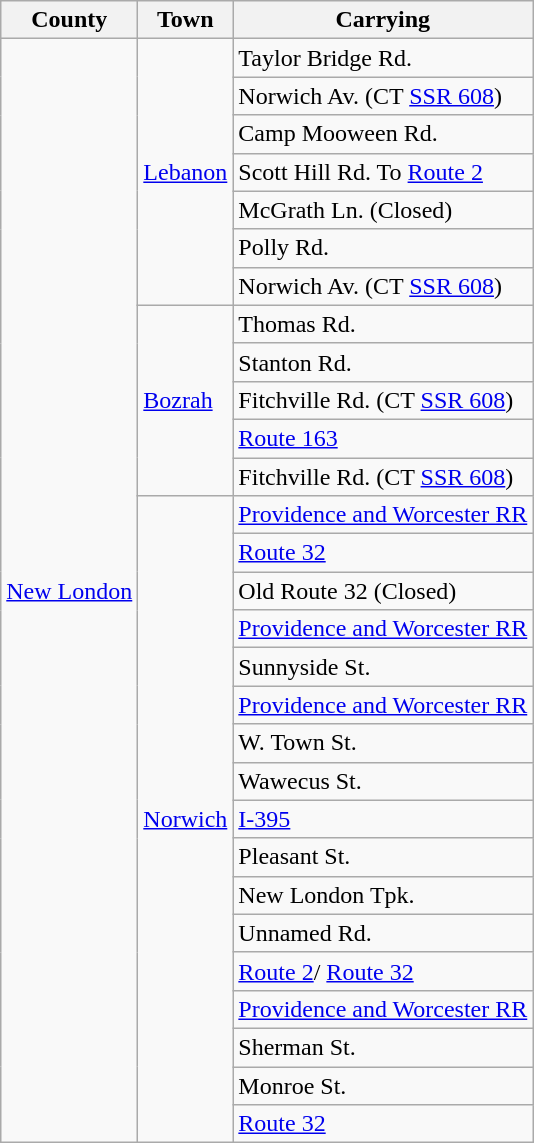<table class="wikitable">
<tr>
<th>County</th>
<th>Town</th>
<th>Carrying</th>
</tr>
<tr>
<td rowspan="29"><a href='#'>New London</a></td>
<td rowspan="7"><a href='#'>Lebanon</a></td>
<td>Taylor Bridge Rd.</td>
</tr>
<tr>
<td>Norwich Av. (CT <a href='#'>SSR 608</a>)</td>
</tr>
<tr>
<td>Camp Mooween Rd.</td>
</tr>
<tr>
<td>Scott Hill Rd. To  <a href='#'>Route 2</a></td>
</tr>
<tr>
<td>McGrath Ln. (Closed)</td>
</tr>
<tr>
<td>Polly Rd.</td>
</tr>
<tr>
<td>Norwich Av. (CT <a href='#'>SSR 608</a>)</td>
</tr>
<tr>
<td rowspan="5"><a href='#'>Bozrah</a></td>
<td>Thomas Rd.</td>
</tr>
<tr>
<td>Stanton Rd.</td>
</tr>
<tr>
<td>Fitchville Rd. (CT <a href='#'>SSR 608</a>)</td>
</tr>
<tr>
<td> <a href='#'>Route 163</a></td>
</tr>
<tr>
<td>Fitchville Rd. (CT <a href='#'>SSR 608</a>)</td>
</tr>
<tr>
<td rowspan="17"><a href='#'>Norwich</a></td>
<td><a href='#'>Providence and Worcester RR</a></td>
</tr>
<tr>
<td> <a href='#'>Route 32</a></td>
</tr>
<tr>
<td>Old Route 32 (Closed)</td>
</tr>
<tr>
<td><a href='#'>Providence and Worcester RR</a></td>
</tr>
<tr>
<td>Sunnyside St.</td>
</tr>
<tr>
<td><a href='#'>Providence and Worcester RR</a></td>
</tr>
<tr>
<td>W. Town St.</td>
</tr>
<tr>
<td>Wawecus St.</td>
</tr>
<tr>
<td> <a href='#'>I-395</a></td>
</tr>
<tr>
<td>Pleasant St.</td>
</tr>
<tr>
<td>New London Tpk.</td>
</tr>
<tr>
<td>Unnamed Rd.</td>
</tr>
<tr>
<td> <a href='#'>Route 2</a>/  <a href='#'>Route 32</a></td>
</tr>
<tr>
<td><a href='#'>Providence and Worcester RR</a></td>
</tr>
<tr>
<td>Sherman St.</td>
</tr>
<tr>
<td>Monroe St.</td>
</tr>
<tr>
<td> <a href='#'>Route 32</a></td>
</tr>
</table>
